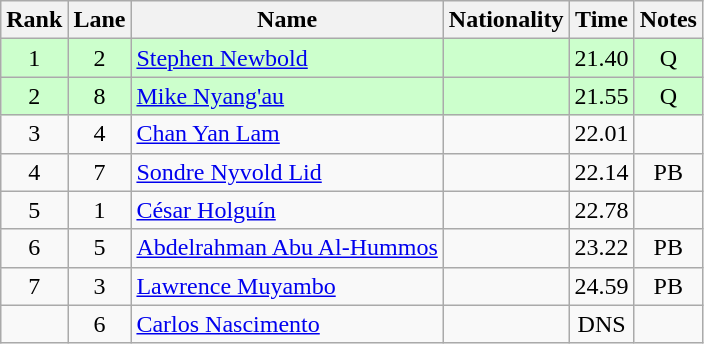<table class="wikitable sortable" style="text-align:center">
<tr>
<th>Rank</th>
<th>Lane</th>
<th>Name</th>
<th>Nationality</th>
<th>Time</th>
<th>Notes</th>
</tr>
<tr bgcolor=ccffcc>
<td>1</td>
<td>2</td>
<td align=left><a href='#'>Stephen Newbold</a></td>
<td align=left></td>
<td>21.40</td>
<td>Q</td>
</tr>
<tr bgcolor=ccffcc>
<td>2</td>
<td>8</td>
<td align=left><a href='#'>Mike Nyang'au</a></td>
<td align=left></td>
<td>21.55</td>
<td>Q</td>
</tr>
<tr>
<td>3</td>
<td>4</td>
<td align=left><a href='#'>Chan Yan Lam</a></td>
<td align=left></td>
<td>22.01</td>
<td></td>
</tr>
<tr>
<td>4</td>
<td>7</td>
<td align=left><a href='#'>Sondre Nyvold Lid</a></td>
<td align=left></td>
<td>22.14</td>
<td>PB</td>
</tr>
<tr>
<td>5</td>
<td>1</td>
<td align=left><a href='#'>César Holguín</a></td>
<td align=left></td>
<td>22.78</td>
<td></td>
</tr>
<tr>
<td>6</td>
<td>5</td>
<td align=left><a href='#'>Abdelrahman Abu Al-Hummos</a></td>
<td align=left></td>
<td>23.22</td>
<td>PB</td>
</tr>
<tr>
<td>7</td>
<td>3</td>
<td align=left><a href='#'>Lawrence Muyambo</a></td>
<td align=left></td>
<td>24.59</td>
<td>PB</td>
</tr>
<tr>
<td></td>
<td>6</td>
<td align=left><a href='#'>Carlos Nascimento</a></td>
<td align=left></td>
<td>DNS</td>
<td></td>
</tr>
</table>
